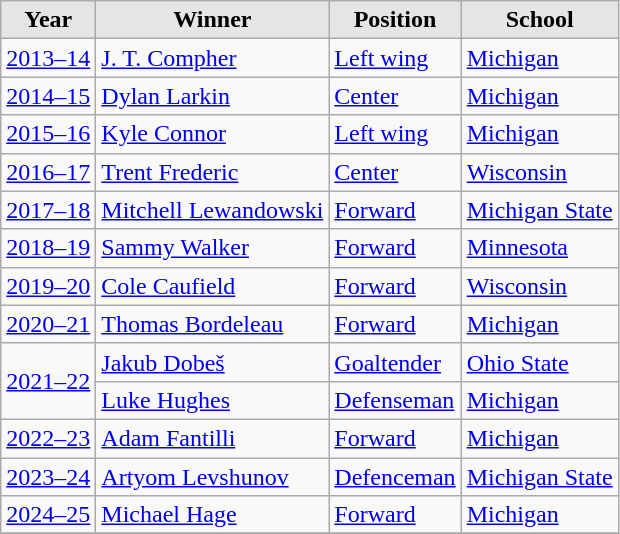<table class="wikitable sortable">
<tr>
<th style="background:#e5e5e5;">Year</th>
<th style="background:#e5e5e5;">Winner</th>
<th style="background:#e5e5e5;">Position</th>
<th style="background:#e5e5e5;">School</th>
</tr>
<tr>
<td><a href='#'>2013–14</a></td>
<td><a href='#'>J. T. Compher</a></td>
<td><a href='#'>Left wing</a></td>
<td><a href='#'>Michigan</a></td>
</tr>
<tr>
<td><a href='#'>2014–15</a></td>
<td><a href='#'>Dylan Larkin</a></td>
<td><a href='#'>Center</a></td>
<td><a href='#'>Michigan</a></td>
</tr>
<tr>
<td><a href='#'>2015–16</a></td>
<td><a href='#'>Kyle Connor</a></td>
<td><a href='#'>Left wing</a></td>
<td><a href='#'>Michigan</a></td>
</tr>
<tr>
<td><a href='#'>2016–17</a></td>
<td><a href='#'>Trent Frederic</a></td>
<td><a href='#'>Center</a></td>
<td><a href='#'>Wisconsin</a></td>
</tr>
<tr>
<td><a href='#'>2017–18</a></td>
<td><a href='#'>Mitchell Lewandowski</a></td>
<td><a href='#'>Forward</a></td>
<td><a href='#'>Michigan State</a></td>
</tr>
<tr>
<td><a href='#'>2018–19</a></td>
<td><a href='#'>Sammy Walker</a></td>
<td><a href='#'>Forward</a></td>
<td><a href='#'>Minnesota</a></td>
</tr>
<tr>
<td><a href='#'>2019–20</a></td>
<td><a href='#'>Cole Caufield</a></td>
<td><a href='#'>Forward</a></td>
<td><a href='#'>Wisconsin</a></td>
</tr>
<tr>
<td><a href='#'>2020–21</a></td>
<td><a href='#'>Thomas Bordeleau</a></td>
<td><a href='#'>Forward</a></td>
<td><a href='#'>Michigan</a></td>
</tr>
<tr>
<td rowspan=2><a href='#'>2021–22</a></td>
<td><a href='#'>Jakub Dobeš</a></td>
<td><a href='#'>Goaltender</a></td>
<td><a href='#'>Ohio State</a></td>
</tr>
<tr>
<td><a href='#'>Luke Hughes</a></td>
<td><a href='#'>Defenseman</a></td>
<td><a href='#'>Michigan</a></td>
</tr>
<tr>
<td><a href='#'>2022–23</a></td>
<td><a href='#'>Adam Fantilli</a></td>
<td><a href='#'>Forward</a></td>
<td><a href='#'>Michigan</a></td>
</tr>
<tr>
<td><a href='#'>2023–24</a></td>
<td><a href='#'>Artyom Levshunov</a></td>
<td><a href='#'>Defenceman</a></td>
<td><a href='#'>Michigan State</a></td>
</tr>
<tr>
<td><a href='#'>2024–25</a></td>
<td><a href='#'>Michael Hage</a></td>
<td><a href='#'>Forward</a></td>
<td><a href='#'>Michigan</a></td>
</tr>
<tr>
</tr>
</table>
